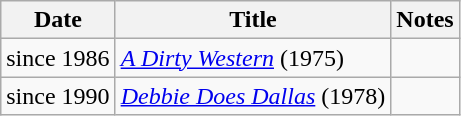<table class="wikitable sortable">
<tr>
<th>Date</th>
<th>Title</th>
<th>Notes</th>
</tr>
<tr>
<td>since 1986</td>
<td><em><a href='#'>A Dirty Western</a></em> (1975)</td>
<td></td>
</tr>
<tr>
<td>since 1990</td>
<td><em><a href='#'>Debbie Does Dallas</a></em> (1978)</td>
<td></td>
</tr>
</table>
